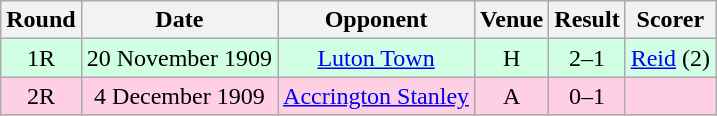<table class="wikitable sortable" style="text-align:center;">
<tr>
<th>Round</th>
<th>Date</th>
<th>Opponent</th>
<th>Venue</th>
<th>Result</th>
<th>Scorer</th>
</tr>
<tr style="background:#d0ffe3;">
<td>1R</td>
<td>20 November 1909</td>
<td><a href='#'>Luton Town</a></td>
<td>H</td>
<td>2–1</td>
<td><a href='#'>Reid</a> (2)</td>
</tr>
<tr style="background:#ffd0e3;">
<td>2R</td>
<td>4 December 1909</td>
<td><a href='#'>Accrington Stanley</a></td>
<td>A</td>
<td>0–1</td>
<td></td>
</tr>
</table>
